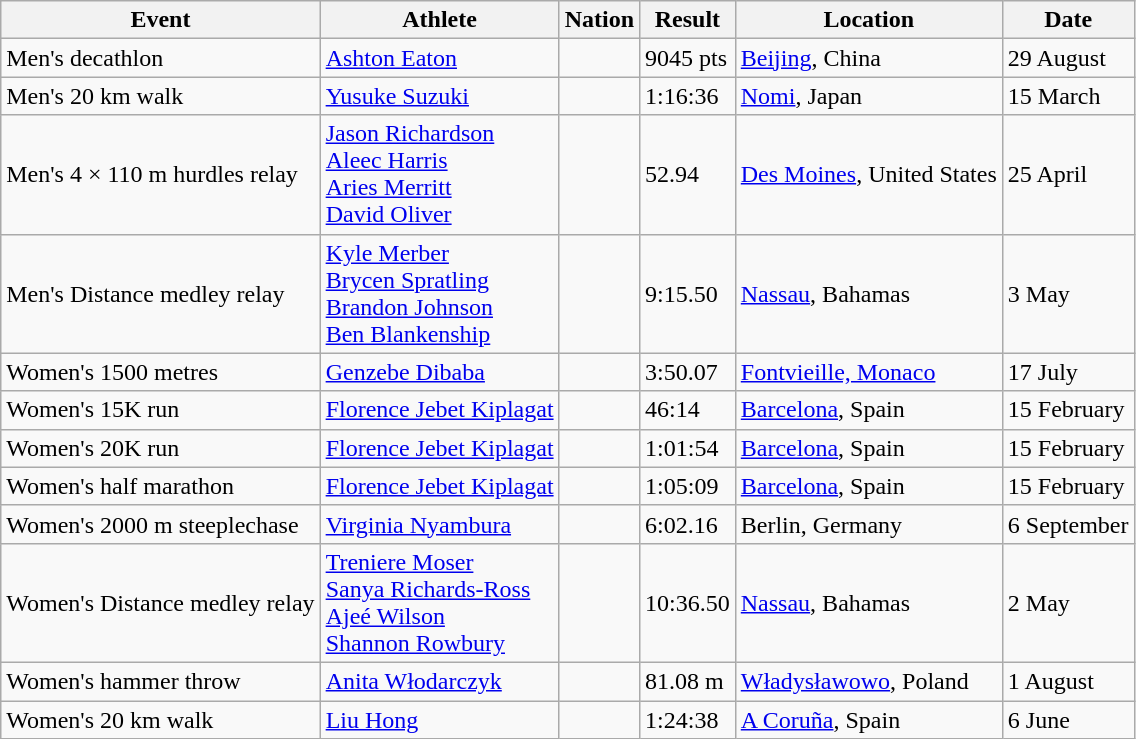<table class="wikitable sortable" style="text-align: left;">
<tr>
<th>Event</th>
<th>Athlete</th>
<th>Nation</th>
<th>Result</th>
<th>Location</th>
<th>Date</th>
</tr>
<tr>
<td>Men's decathlon</td>
<td><a href='#'>Ashton Eaton</a></td>
<td></td>
<td>9045 pts</td>
<td><a href='#'>Beijing</a>, China</td>
<td>29 August</td>
</tr>
<tr>
<td>Men's 20 km walk</td>
<td><a href='#'>Yusuke Suzuki</a></td>
<td></td>
<td>1:16:36</td>
<td><a href='#'>Nomi</a>, Japan</td>
<td>15 March</td>
</tr>
<tr>
<td>Men's 4 × 110 m hurdles relay</td>
<td><a href='#'>Jason Richardson</a><br><a href='#'>Aleec Harris</a><br><a href='#'>Aries Merritt</a><br><a href='#'>David Oliver</a></td>
<td></td>
<td>52.94</td>
<td><a href='#'>Des Moines</a>, United States</td>
<td>25 April</td>
</tr>
<tr>
<td>Men's Distance medley relay</td>
<td><a href='#'>Kyle Merber</a><br><a href='#'>Brycen Spratling</a><br><a href='#'>Brandon Johnson</a><br><a href='#'>Ben Blankenship</a></td>
<td></td>
<td>9:15.50</td>
<td><a href='#'>Nassau</a>, Bahamas</td>
<td>3 May</td>
</tr>
<tr>
<td>Women's 1500 metres</td>
<td><a href='#'>Genzebe Dibaba</a></td>
<td></td>
<td>3:50.07</td>
<td><a href='#'>Fontvieille, Monaco</a></td>
<td>17 July</td>
</tr>
<tr>
<td>Women's 15K run</td>
<td><a href='#'>Florence Jebet Kiplagat</a></td>
<td></td>
<td>46:14</td>
<td><a href='#'>Barcelona</a>, Spain</td>
<td>15 February</td>
</tr>
<tr>
<td>Women's 20K run</td>
<td><a href='#'>Florence Jebet Kiplagat</a></td>
<td></td>
<td>1:01:54</td>
<td><a href='#'>Barcelona</a>, Spain</td>
<td>15 February</td>
</tr>
<tr>
<td>Women's half marathon</td>
<td><a href='#'>Florence Jebet Kiplagat</a></td>
<td></td>
<td>1:05:09</td>
<td><a href='#'>Barcelona</a>, Spain</td>
<td>15 February</td>
</tr>
<tr>
<td>Women's 2000 m steeplechase</td>
<td><a href='#'>Virginia Nyambura</a></td>
<td></td>
<td>6:02.16</td>
<td>Berlin, Germany</td>
<td>6 September</td>
</tr>
<tr>
<td>Women's Distance medley relay</td>
<td><a href='#'>Treniere Moser</a><br><a href='#'>Sanya Richards-Ross</a><br><a href='#'>Ajeé Wilson</a><br><a href='#'>Shannon Rowbury</a></td>
<td></td>
<td>10:36.50</td>
<td><a href='#'>Nassau</a>, Bahamas</td>
<td>2 May</td>
</tr>
<tr>
<td>Women's hammer throw</td>
<td><a href='#'>Anita Włodarczyk</a></td>
<td></td>
<td>81.08 m</td>
<td><a href='#'>Władysławowo</a>, Poland</td>
<td>1 August</td>
</tr>
<tr>
<td>Women's 20 km walk</td>
<td><a href='#'>Liu Hong</a></td>
<td></td>
<td>1:24:38</td>
<td><a href='#'>A Coruña</a>, Spain</td>
<td>6 June</td>
</tr>
</table>
